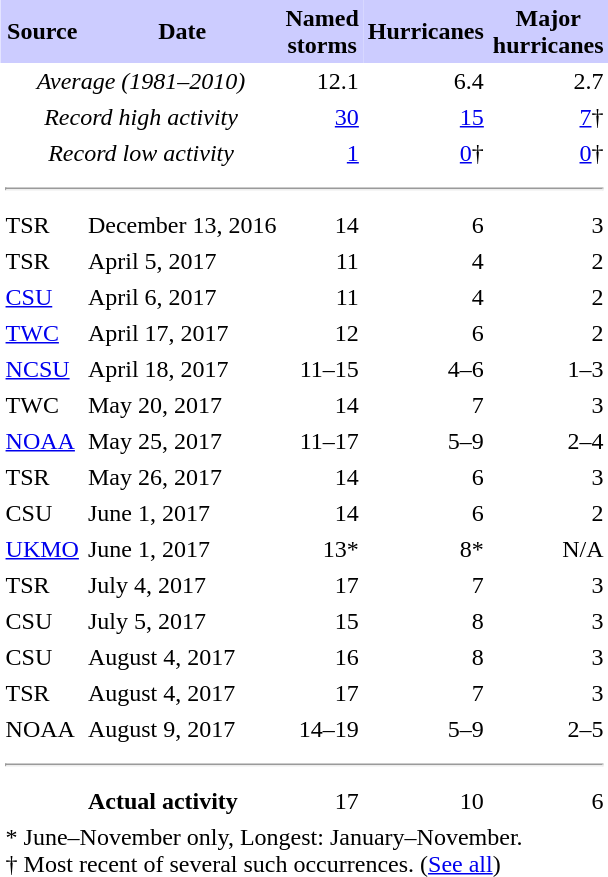<table class="toccolours" cellspacing=0 cellpadding=3 style="float:right; margin-left:1em; text-align:right; clear: right;">
<tr style="background:#ccf; text-align:center;">
<td><strong>Source</strong></td>
<td><strong>Date</strong></td>
<td><strong><span>Named<br>storms</span></strong></td>
<td><strong><span>Hurricanes</span></strong></td>
<td><strong><span>Major<br>hurricanes</span></strong></td>
</tr>
<tr>
<td style="text-align:center;" colspan="2"><em>Average <span>(1981–2010)</span></em></td>
<td>12.1</td>
<td>6.4</td>
<td>2.7</td>
</tr>
<tr>
<td style="text-align:center;" colspan="2"><em>Record high activity</em></td>
<td><a href='#'>30</a></td>
<td><a href='#'>15</a></td>
<td><a href='#'>7</a>†</td>
</tr>
<tr>
<td style="text-align:center;" colspan="2"><em>Record low activity</em></td>
<td><a href='#'>1</a></td>
<td><a href='#'>0</a>†</td>
<td><a href='#'>0</a>†</td>
</tr>
<tr>
<td colspan="6" style="text-align:center;"><hr></td>
</tr>
<tr>
<td align="left">TSR</td>
<td align="left">December 13, 2016</td>
<td>14</td>
<td>6</td>
<td>3</td>
</tr>
<tr>
<td align="left">TSR</td>
<td align="left">April 5, 2017</td>
<td>11</td>
<td>4</td>
<td>2</td>
</tr>
<tr>
<td align="left"><a href='#'>CSU</a></td>
<td align="left">April 6, 2017</td>
<td>11</td>
<td>4</td>
<td>2</td>
</tr>
<tr>
<td align="left"><a href='#'>TWC</a></td>
<td align="left">April 17, 2017</td>
<td>12</td>
<td>6</td>
<td>2</td>
</tr>
<tr>
<td align="left"><a href='#'>NCSU</a></td>
<td align="left">April 18, 2017</td>
<td>11–15</td>
<td>4–6</td>
<td>1–3</td>
</tr>
<tr>
<td align="left">TWC</td>
<td align="left">May 20, 2017</td>
<td>14</td>
<td>7</td>
<td>3</td>
</tr>
<tr>
<td align="left"><a href='#'>NOAA</a></td>
<td align="left">May 25, 2017</td>
<td>11–17</td>
<td>5–9</td>
<td>2–4</td>
</tr>
<tr>
<td align="left">TSR</td>
<td align="left">May 26, 2017</td>
<td>14</td>
<td>6</td>
<td>3</td>
</tr>
<tr>
<td align="left">CSU</td>
<td align="left">June 1, 2017</td>
<td>14</td>
<td>6</td>
<td>2</td>
</tr>
<tr>
<td align="left"><a href='#'>UKMO</a></td>
<td align="left">June 1, 2017</td>
<td>13*</td>
<td>8*</td>
<td>N/A</td>
</tr>
<tr>
<td align="left">TSR</td>
<td align="left">July 4, 2017</td>
<td>17</td>
<td>7</td>
<td>3</td>
</tr>
<tr>
<td align="left">CSU</td>
<td align="left">July 5, 2017</td>
<td>15</td>
<td>8</td>
<td>3</td>
</tr>
<tr>
<td align="left">CSU</td>
<td align="left">August 4, 2017</td>
<td>16</td>
<td>8</td>
<td>3</td>
</tr>
<tr>
<td align="left">TSR</td>
<td align="left">August 4, 2017</td>
<td>17</td>
<td>7</td>
<td>3</td>
</tr>
<tr>
<td align="left">NOAA</td>
<td align="left">August 9, 2017</td>
<td>14–19</td>
<td>5–9</td>
<td>2–5</td>
</tr>
<tr>
<td colspan="6" style="text-align:center;"><hr></td>
</tr>
<tr>
<td align="left"></td>
<td align="left"><strong>Actual activity</strong></td>
<td>17</td>
<td>10</td>
<td>6</td>
</tr>
<tr>
<td style="text-align:left;" colspan="5">* June–November only, Longest: January–November.<br>† Most recent of several such occurrences. (<a href='#'>See all</a>)</td>
</tr>
</table>
